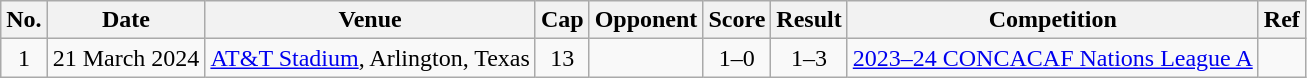<table class="wikitable">
<tr>
<th scope=col>No.</th>
<th scope=col data-sort-type=date>Date</th>
<th scope=col>Venue</th>
<th scope=col>Cap</th>
<th scope=col>Opponent</th>
<th scope=col>Score</th>
<th scope=col>Result</th>
<th scope=col>Competition</th>
<th>Ref</th>
</tr>
<tr>
<td align=center>1</td>
<td>21 March 2024</td>
<td><a href='#'>AT&T Stadium</a>, Arlington, Texas</td>
<td scope=row style="text-align: center;">13</td>
<td></td>
<td align=center>1–0</td>
<td align=center>1–3</td>
<td><a href='#'>2023–24 CONCACAF Nations League A</a></td>
<td></td>
</tr>
</table>
